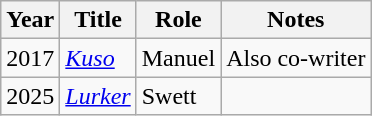<table class="wikitable">
<tr>
<th>Year</th>
<th>Title</th>
<th>Role</th>
<th>Notes</th>
</tr>
<tr>
<td>2017</td>
<td><em><a href='#'>Kuso</a></em></td>
<td>Manuel</td>
<td>Also co-writer</td>
</tr>
<tr>
<td>2025</td>
<td><em><a href='#'>Lurker</a></em></td>
<td>Swett</td>
<td></td>
</tr>
</table>
